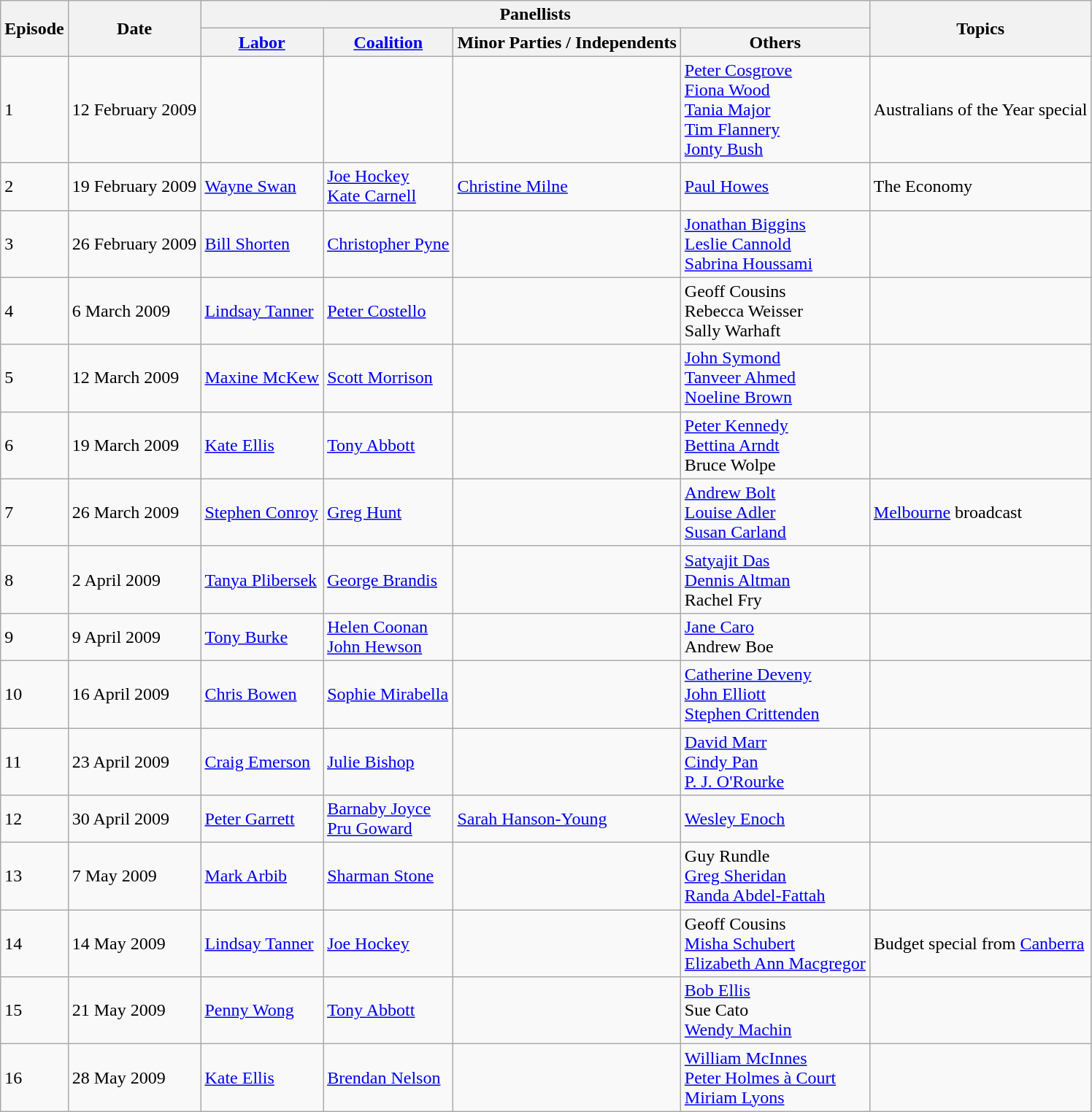<table class="wikitable">
<tr>
<th rowspan="2">Episode</th>
<th rowspan="2">Date</th>
<th colspan="4">Panellists</th>
<th rowspan="2">Topics</th>
</tr>
<tr>
<th><a href='#'>Labor</a></th>
<th><a href='#'>Coalition</a></th>
<th>Minor Parties / Independents</th>
<th>Others</th>
</tr>
<tr>
<td>1</td>
<td>12 February 2009</td>
<td></td>
<td></td>
<td></td>
<td><a href='#'>Peter Cosgrove</a><br><a href='#'>Fiona Wood</a><br><a href='#'>Tania Major</a><br><a href='#'>Tim Flannery</a><br><a href='#'>Jonty Bush</a></td>
<td>Australians of the Year special</td>
</tr>
<tr>
<td>2</td>
<td>19 February 2009</td>
<td><a href='#'>Wayne Swan</a></td>
<td><a href='#'>Joe Hockey</a><br><a href='#'>Kate Carnell</a></td>
<td><a href='#'>Christine Milne</a></td>
<td><a href='#'>Paul Howes</a></td>
<td>The Economy</td>
</tr>
<tr>
<td>3</td>
<td>26 February 2009</td>
<td><a href='#'>Bill Shorten</a></td>
<td><a href='#'>Christopher Pyne</a></td>
<td></td>
<td><a href='#'>Jonathan Biggins</a><br><a href='#'>Leslie Cannold</a><br><a href='#'>Sabrina Houssami</a></td>
<td></td>
</tr>
<tr>
<td>4</td>
<td>6 March 2009</td>
<td><a href='#'>Lindsay Tanner</a></td>
<td><a href='#'>Peter Costello</a></td>
<td></td>
<td>Geoff Cousins<br>Rebecca Weisser<br>Sally Warhaft</td>
<td></td>
</tr>
<tr>
<td>5</td>
<td>12 March 2009</td>
<td><a href='#'>Maxine McKew</a></td>
<td><a href='#'>Scott Morrison</a></td>
<td></td>
<td><a href='#'>John Symond</a><br><a href='#'>Tanveer Ahmed</a><br><a href='#'>Noeline Brown</a></td>
<td></td>
</tr>
<tr>
<td>6</td>
<td>19 March 2009</td>
<td><a href='#'>Kate Ellis</a></td>
<td><a href='#'>Tony Abbott</a></td>
<td></td>
<td><a href='#'>Peter Kennedy</a><br><a href='#'>Bettina Arndt</a><br>Bruce Wolpe</td>
<td></td>
</tr>
<tr>
<td>7</td>
<td>26 March 2009</td>
<td><a href='#'>Stephen Conroy</a></td>
<td><a href='#'>Greg Hunt</a></td>
<td></td>
<td><a href='#'>Andrew Bolt</a><br><a href='#'>Louise Adler</a><br><a href='#'>Susan Carland</a></td>
<td><a href='#'>Melbourne</a> broadcast</td>
</tr>
<tr>
<td>8</td>
<td>2 April 2009</td>
<td><a href='#'>Tanya Plibersek</a></td>
<td><a href='#'>George Brandis</a></td>
<td></td>
<td><a href='#'>Satyajit Das</a><br><a href='#'>Dennis Altman</a><br>Rachel Fry</td>
<td></td>
</tr>
<tr>
<td>9</td>
<td>9 April 2009</td>
<td><a href='#'>Tony Burke</a></td>
<td><a href='#'>Helen Coonan</a><br><a href='#'>John Hewson</a></td>
<td></td>
<td><a href='#'>Jane Caro</a><br>Andrew Boe</td>
<td></td>
</tr>
<tr>
<td>10</td>
<td>16 April 2009</td>
<td><a href='#'>Chris Bowen</a></td>
<td><a href='#'>Sophie Mirabella</a></td>
<td></td>
<td><a href='#'>Catherine Deveny</a><br><a href='#'>John Elliott</a><br><a href='#'>Stephen Crittenden</a></td>
<td></td>
</tr>
<tr>
<td>11</td>
<td>23 April 2009</td>
<td><a href='#'>Craig Emerson</a></td>
<td><a href='#'>Julie Bishop</a></td>
<td></td>
<td><a href='#'>David Marr</a><br><a href='#'>Cindy Pan</a><br><a href='#'>P. J. O'Rourke</a></td>
<td></td>
</tr>
<tr>
<td>12</td>
<td>30 April 2009</td>
<td><a href='#'>Peter Garrett</a></td>
<td><a href='#'>Barnaby Joyce</a><br><a href='#'>Pru Goward</a></td>
<td><a href='#'>Sarah Hanson-Young</a></td>
<td><a href='#'>Wesley Enoch</a></td>
<td></td>
</tr>
<tr>
<td>13</td>
<td>7 May 2009</td>
<td><a href='#'>Mark Arbib</a></td>
<td><a href='#'>Sharman Stone</a></td>
<td></td>
<td>Guy Rundle<br><a href='#'>Greg Sheridan</a><br><a href='#'>Randa Abdel-Fattah</a></td>
<td></td>
</tr>
<tr>
<td>14</td>
<td>14 May 2009</td>
<td><a href='#'>Lindsay Tanner</a></td>
<td><a href='#'>Joe Hockey</a></td>
<td></td>
<td>Geoff Cousins<br><a href='#'>Misha Schubert</a><br><a href='#'>Elizabeth Ann Macgregor</a></td>
<td>Budget special from <a href='#'>Canberra</a></td>
</tr>
<tr>
<td>15</td>
<td>21 May 2009</td>
<td><a href='#'>Penny Wong</a></td>
<td><a href='#'>Tony Abbott</a></td>
<td></td>
<td><a href='#'>Bob Ellis</a><br>Sue Cato<br><a href='#'>Wendy Machin</a></td>
<td></td>
</tr>
<tr>
<td>16</td>
<td>28 May 2009</td>
<td><a href='#'>Kate Ellis</a></td>
<td><a href='#'>Brendan Nelson</a></td>
<td></td>
<td><a href='#'>William McInnes</a><br><a href='#'>Peter Holmes à Court</a><br><a href='#'>Miriam Lyons</a></td>
<td></td>
</tr>
</table>
